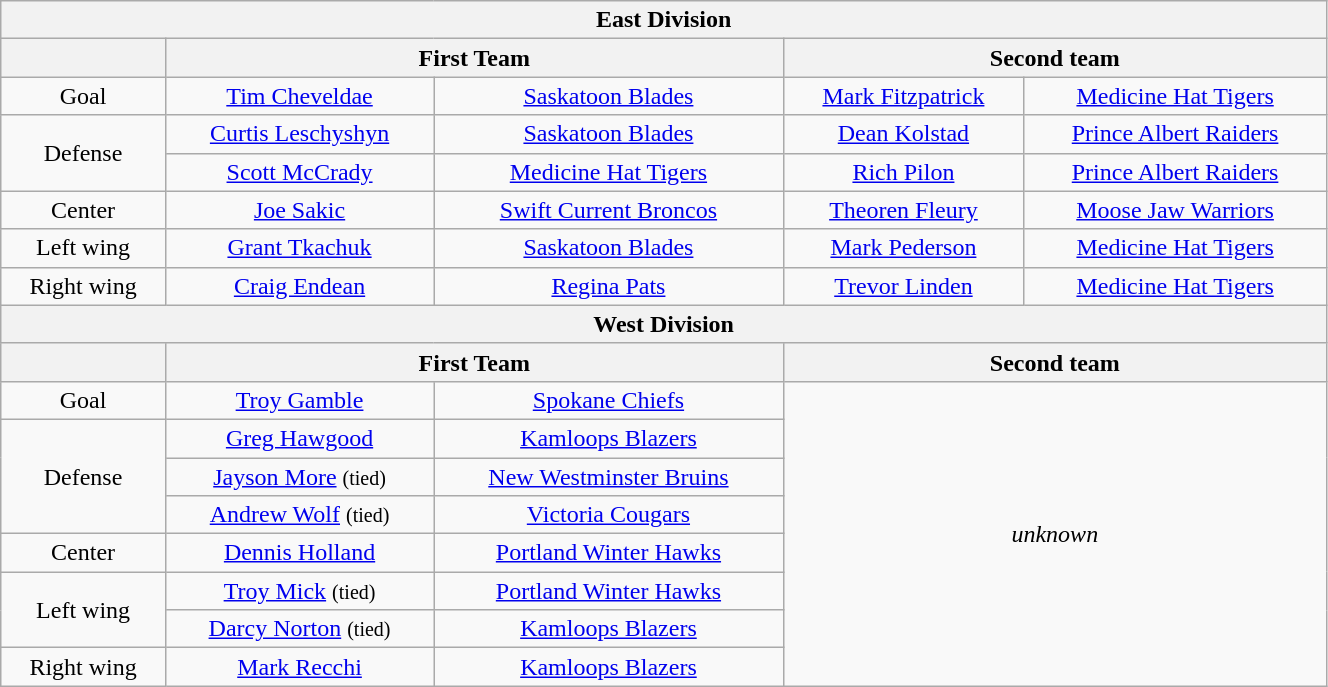<table class="wikitable" style="text-align:center;" width="70%">
<tr>
<th colspan="5">East Division</th>
</tr>
<tr>
<th></th>
<th colspan="2">First Team</th>
<th colspan="2">Second team</th>
</tr>
<tr>
<td>Goal</td>
<td><a href='#'>Tim Cheveldae</a></td>
<td><a href='#'>Saskatoon Blades</a></td>
<td><a href='#'>Mark Fitzpatrick</a></td>
<td><a href='#'>Medicine Hat Tigers</a></td>
</tr>
<tr>
<td rowspan="2">Defense</td>
<td><a href='#'>Curtis Leschyshyn</a></td>
<td><a href='#'>Saskatoon Blades</a></td>
<td><a href='#'>Dean Kolstad</a></td>
<td><a href='#'>Prince Albert Raiders</a></td>
</tr>
<tr>
<td><a href='#'>Scott McCrady</a></td>
<td><a href='#'>Medicine Hat Tigers</a></td>
<td><a href='#'>Rich Pilon</a></td>
<td><a href='#'>Prince Albert Raiders</a></td>
</tr>
<tr>
<td>Center</td>
<td><a href='#'>Joe Sakic</a></td>
<td><a href='#'>Swift Current Broncos</a></td>
<td><a href='#'>Theoren Fleury</a></td>
<td><a href='#'>Moose Jaw Warriors</a></td>
</tr>
<tr>
<td>Left wing</td>
<td><a href='#'>Grant Tkachuk</a></td>
<td><a href='#'>Saskatoon Blades</a></td>
<td><a href='#'>Mark Pederson</a></td>
<td><a href='#'>Medicine Hat Tigers</a></td>
</tr>
<tr>
<td>Right wing</td>
<td><a href='#'>Craig Endean</a></td>
<td><a href='#'>Regina Pats</a></td>
<td><a href='#'>Trevor Linden</a></td>
<td><a href='#'>Medicine Hat Tigers</a></td>
</tr>
<tr>
<th colspan="5">West Division</th>
</tr>
<tr>
<th></th>
<th colspan="2">First Team</th>
<th colspan="2">Second team</th>
</tr>
<tr>
<td>Goal</td>
<td><a href='#'>Troy Gamble</a></td>
<td><a href='#'>Spokane Chiefs</a></td>
<td colspan="2" rowspan="8"><em>unknown</em></td>
</tr>
<tr>
<td rowspan="3">Defense</td>
<td><a href='#'>Greg Hawgood</a></td>
<td><a href='#'>Kamloops Blazers</a></td>
</tr>
<tr>
<td><a href='#'>Jayson More</a> <small>(tied)</small></td>
<td><a href='#'>New Westminster Bruins</a></td>
</tr>
<tr>
<td><a href='#'>Andrew Wolf</a> <small>(tied)</small></td>
<td><a href='#'>Victoria Cougars</a></td>
</tr>
<tr>
<td>Center</td>
<td><a href='#'>Dennis Holland</a></td>
<td><a href='#'>Portland Winter Hawks</a></td>
</tr>
<tr>
<td rowspan="2">Left wing</td>
<td><a href='#'>Troy Mick</a> <small>(tied)</small></td>
<td><a href='#'>Portland Winter Hawks</a></td>
</tr>
<tr>
<td><a href='#'>Darcy Norton</a> <small>(tied)</small></td>
<td><a href='#'>Kamloops Blazers</a></td>
</tr>
<tr>
<td>Right wing</td>
<td><a href='#'>Mark Recchi</a></td>
<td><a href='#'>Kamloops Blazers</a></td>
</tr>
</table>
